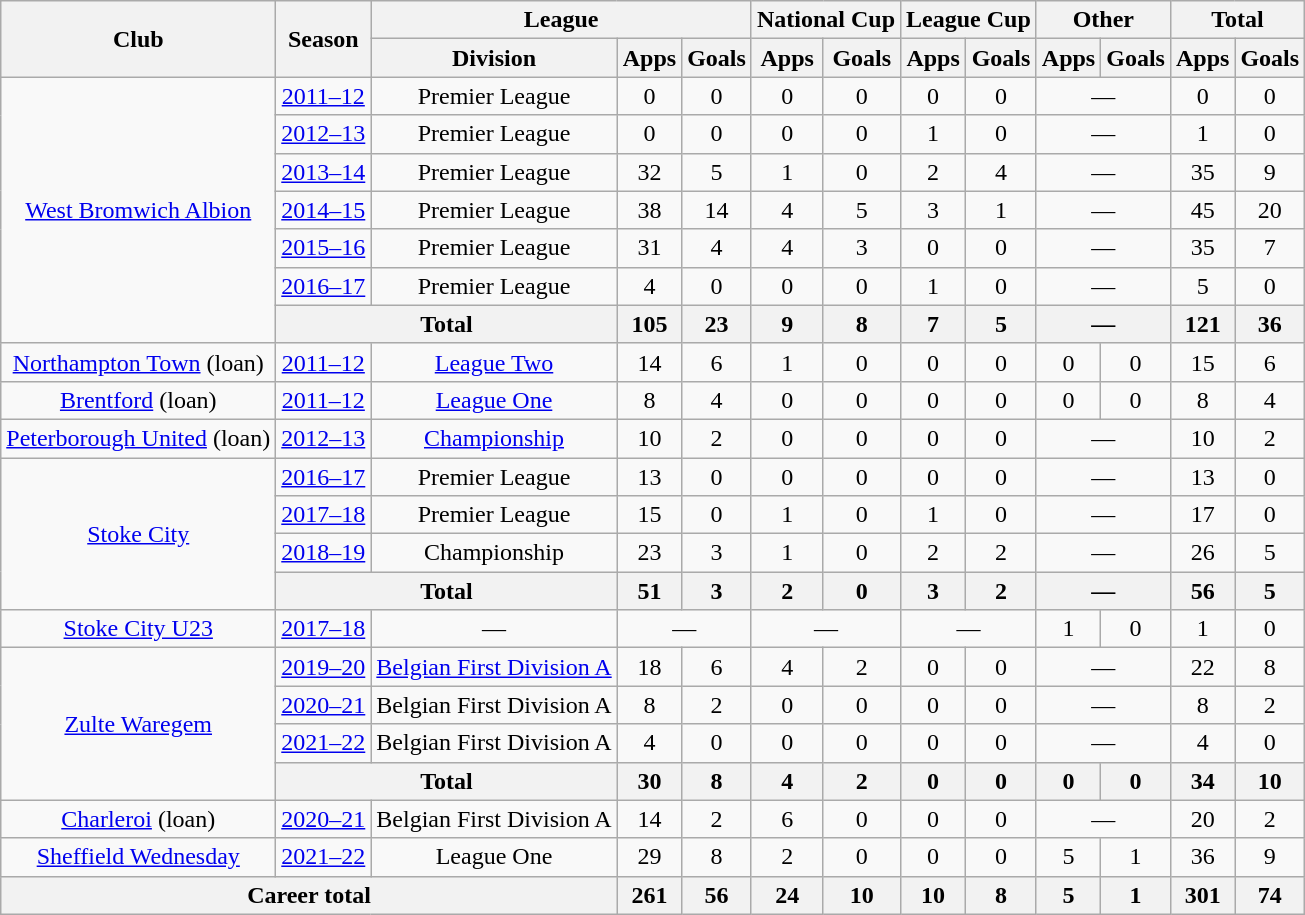<table class="wikitable" style="text-align: center">
<tr>
<th rowspan="2">Club</th>
<th rowspan="2">Season</th>
<th colspan="3">League</th>
<th colspan="2">National Cup</th>
<th colspan="2">League Cup</th>
<th colspan="2">Other</th>
<th colspan="2">Total</th>
</tr>
<tr>
<th>Division</th>
<th>Apps</th>
<th>Goals</th>
<th>Apps</th>
<th>Goals</th>
<th>Apps</th>
<th>Goals</th>
<th>Apps</th>
<th>Goals</th>
<th>Apps</th>
<th>Goals</th>
</tr>
<tr>
<td rowspan="7"><a href='#'>West Bromwich Albion</a></td>
<td><a href='#'>2011–12</a></td>
<td>Premier League</td>
<td>0</td>
<td>0</td>
<td>0</td>
<td>0</td>
<td>0</td>
<td>0</td>
<td colspan="2">—</td>
<td>0</td>
<td>0</td>
</tr>
<tr>
<td><a href='#'>2012–13</a></td>
<td>Premier League</td>
<td>0</td>
<td>0</td>
<td>0</td>
<td>0</td>
<td>1</td>
<td>0</td>
<td colspan="2">—</td>
<td>1</td>
<td>0</td>
</tr>
<tr>
<td><a href='#'>2013–14</a></td>
<td>Premier League</td>
<td>32</td>
<td>5</td>
<td>1</td>
<td>0</td>
<td>2</td>
<td>4</td>
<td colspan="2">—</td>
<td>35</td>
<td>9</td>
</tr>
<tr>
<td><a href='#'>2014–15</a></td>
<td>Premier League</td>
<td>38</td>
<td>14</td>
<td>4</td>
<td>5</td>
<td>3</td>
<td>1</td>
<td colspan="2">—</td>
<td>45</td>
<td>20</td>
</tr>
<tr>
<td><a href='#'>2015–16</a></td>
<td>Premier League</td>
<td>31</td>
<td>4</td>
<td>4</td>
<td>3</td>
<td>0</td>
<td>0</td>
<td colspan="2">—</td>
<td>35</td>
<td>7</td>
</tr>
<tr>
<td><a href='#'>2016–17</a></td>
<td>Premier League</td>
<td>4</td>
<td>0</td>
<td>0</td>
<td>0</td>
<td>1</td>
<td>0</td>
<td colspan="2">—</td>
<td>5</td>
<td>0</td>
</tr>
<tr>
<th colspan="2">Total</th>
<th>105</th>
<th>23</th>
<th>9</th>
<th>8</th>
<th>7</th>
<th>5</th>
<th colspan="2">—</th>
<th>121</th>
<th>36</th>
</tr>
<tr>
<td><a href='#'>Northampton Town</a> (loan)</td>
<td><a href='#'>2011–12</a></td>
<td><a href='#'>League Two</a></td>
<td>14</td>
<td>6</td>
<td>1</td>
<td>0</td>
<td>0</td>
<td>0</td>
<td>0</td>
<td>0</td>
<td>15</td>
<td>6</td>
</tr>
<tr>
<td><a href='#'>Brentford</a> (loan)</td>
<td><a href='#'>2011–12</a></td>
<td><a href='#'>League One</a></td>
<td>8</td>
<td>4</td>
<td>0</td>
<td>0</td>
<td>0</td>
<td>0</td>
<td>0</td>
<td>0</td>
<td>8</td>
<td>4</td>
</tr>
<tr>
<td><a href='#'>Peterborough United</a> (loan)</td>
<td><a href='#'>2012–13</a></td>
<td><a href='#'>Championship</a></td>
<td>10</td>
<td>2</td>
<td>0</td>
<td>0</td>
<td>0</td>
<td>0</td>
<td colspan="2">—</td>
<td>10</td>
<td>2</td>
</tr>
<tr>
<td rowspan="4"><a href='#'>Stoke City</a></td>
<td><a href='#'>2016–17</a></td>
<td>Premier League</td>
<td>13</td>
<td>0</td>
<td>0</td>
<td>0</td>
<td>0</td>
<td>0</td>
<td colspan="2">—</td>
<td>13</td>
<td>0</td>
</tr>
<tr>
<td><a href='#'>2017–18</a></td>
<td>Premier League</td>
<td>15</td>
<td>0</td>
<td>1</td>
<td>0</td>
<td>1</td>
<td>0</td>
<td colspan="2">—</td>
<td>17</td>
<td>0</td>
</tr>
<tr>
<td><a href='#'>2018–19</a></td>
<td>Championship</td>
<td>23</td>
<td>3</td>
<td>1</td>
<td>0</td>
<td>2</td>
<td>2</td>
<td colspan="2">—</td>
<td>26</td>
<td>5</td>
</tr>
<tr>
<th colspan="2">Total</th>
<th>51</th>
<th>3</th>
<th>2</th>
<th>0</th>
<th>3</th>
<th>2</th>
<th colspan="2">—</th>
<th>56</th>
<th>5</th>
</tr>
<tr>
<td><a href='#'>Stoke City U23</a></td>
<td><a href='#'>2017–18</a></td>
<td>—</td>
<td colspan="2">—</td>
<td colspan="2">—</td>
<td colspan="2">—</td>
<td>1</td>
<td>0</td>
<td>1</td>
<td>0</td>
</tr>
<tr>
<td rowspan="4"><a href='#'>Zulte Waregem</a></td>
<td><a href='#'>2019–20</a></td>
<td><a href='#'>Belgian First Division A</a></td>
<td>18</td>
<td>6</td>
<td>4</td>
<td>2</td>
<td>0</td>
<td>0</td>
<td colspan=2>—</td>
<td>22</td>
<td>8</td>
</tr>
<tr>
<td><a href='#'>2020–21</a></td>
<td>Belgian First Division A</td>
<td>8</td>
<td>2</td>
<td>0</td>
<td>0</td>
<td>0</td>
<td>0</td>
<td colspan=2>—</td>
<td>8</td>
<td>2</td>
</tr>
<tr>
<td><a href='#'>2021–22</a></td>
<td>Belgian First Division A</td>
<td>4</td>
<td>0</td>
<td>0</td>
<td>0</td>
<td>0</td>
<td>0</td>
<td colspan=2>—</td>
<td>4</td>
<td>0</td>
</tr>
<tr>
<th colspan="2">Total</th>
<th>30</th>
<th>8</th>
<th>4</th>
<th>2</th>
<th>0</th>
<th>0</th>
<th>0</th>
<th>0</th>
<th>34</th>
<th>10</th>
</tr>
<tr>
<td><a href='#'>Charleroi</a> (loan)</td>
<td><a href='#'>2020–21</a></td>
<td>Belgian First Division A</td>
<td>14</td>
<td>2</td>
<td>6</td>
<td>0</td>
<td>0</td>
<td>0</td>
<td colspan=2>—</td>
<td>20</td>
<td>2</td>
</tr>
<tr>
<td><a href='#'>Sheffield Wednesday</a></td>
<td><a href='#'>2021–22</a></td>
<td>League One</td>
<td>29</td>
<td>8</td>
<td>2</td>
<td>0</td>
<td>0</td>
<td>0</td>
<td>5</td>
<td>1</td>
<td>36</td>
<td>9</td>
</tr>
<tr>
<th colspan="3">Career total</th>
<th>261</th>
<th>56</th>
<th>24</th>
<th>10</th>
<th>10</th>
<th>8</th>
<th>5</th>
<th>1</th>
<th>301</th>
<th>74</th>
</tr>
</table>
